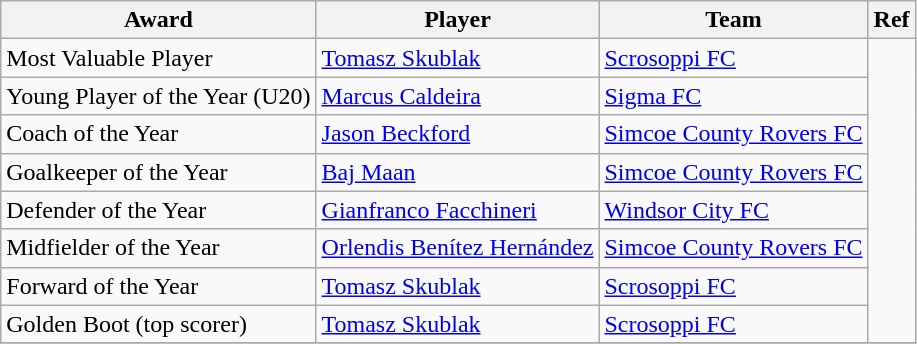<table class="wikitable">
<tr>
<th>Award</th>
<th>Player</th>
<th>Team</th>
<th>Ref</th>
</tr>
<tr>
<td>Most Valuable Player</td>
<td><a href='#'>Tomasz Skublak</a></td>
<td><a href='#'>Scrosoppi FC</a></td>
<td rowspan=8></td>
</tr>
<tr>
<td>Young Player of the Year (U20)</td>
<td><a href='#'>Marcus Caldeira</a></td>
<td><a href='#'>Sigma FC</a></td>
</tr>
<tr>
<td>Coach of the Year</td>
<td><a href='#'>Jason Beckford</a></td>
<td><a href='#'>Simcoe County Rovers FC</a></td>
</tr>
<tr>
<td>Goalkeeper of the Year</td>
<td><a href='#'>Baj Maan</a></td>
<td><a href='#'>Simcoe County Rovers FC</a></td>
</tr>
<tr>
<td>Defender of the Year</td>
<td><a href='#'>Gianfranco Facchineri</a></td>
<td><a href='#'>Windsor City FC</a></td>
</tr>
<tr>
<td>Midfielder of the Year</td>
<td><a href='#'>Orlendis Benítez Hernández</a></td>
<td><a href='#'>Simcoe County Rovers FC</a></td>
</tr>
<tr>
<td>Forward of the Year</td>
<td><a href='#'>Tomasz Skublak</a></td>
<td><a href='#'>Scrosoppi FC</a></td>
</tr>
<tr>
<td>Golden Boot (top scorer)</td>
<td><a href='#'>Tomasz Skublak</a></td>
<td><a href='#'>Scrosoppi FC</a></td>
</tr>
<tr>
</tr>
</table>
